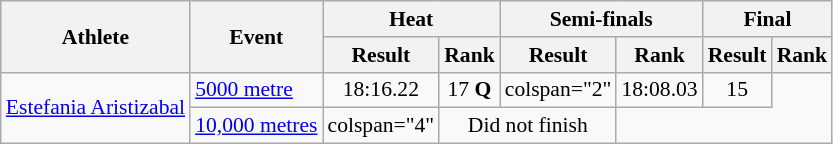<table class="wikitable" style="font-size:90%; text-align:center">
<tr>
<th rowspan="2">Athlete</th>
<th rowspan="2">Event</th>
<th colspan="2">Heat</th>
<th colspan="2">Semi-finals</th>
<th colspan="2">Final</th>
</tr>
<tr>
<th>Result</th>
<th>Rank</th>
<th>Result</th>
<th>Rank</th>
<th>Result</th>
<th>Rank</th>
</tr>
<tr>
<td align="left"  rowspan="2"><a href='#'>Estefania Aristizabal </a></td>
<td align="left"><a href='#'>5000 metre</a></td>
<td>18:16.22</td>
<td>17 <strong>Q</strong></td>
<td>colspan="2" </td>
<td>18:08.03</td>
<td>15</td>
</tr>
<tr>
<td align="left"><a href='#'>10,000 metres</a></td>
<td>colspan="4" </td>
<td colspan="2">Did not finish</td>
</tr>
</table>
